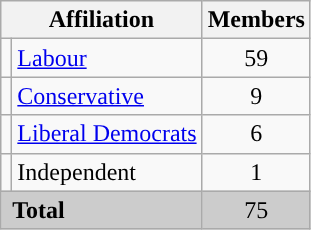<table class="wikitable">
<tr>
<th colspan="2">Affiliation</th>
<th>Members</th>
</tr>
<tr>
<td style="color:inherit;background:"></td>
<td><a href='#'>Labour</a></td>
<td style="text-align:center;">59</td>
</tr>
<tr>
<td style="color:inherit;background:"></td>
<td><a href='#'>Conservative</a></td>
<td style="text-align:center;">9</td>
</tr>
<tr>
<td style="color:inherit;background:"></td>
<td><a href='#'>Liberal Democrats</a></td>
<td style="text-align:center;">6</td>
</tr>
<tr>
<td style="color:inherit;background:"></td>
<td>Independent</td>
<td style="text-align:center;">1</td>
</tr>
<tr style="background:#ccc;">
<td colspan="2"> <strong>Total</strong></td>
<td style="text-align:center;">75</td>
</tr>
</table>
